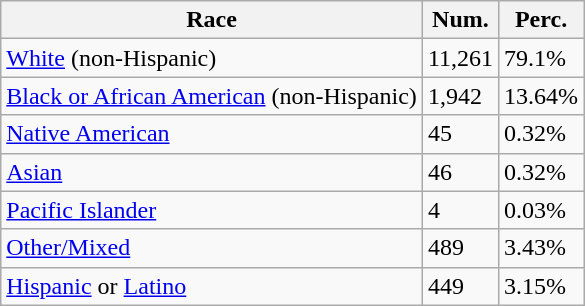<table class="wikitable">
<tr>
<th>Race</th>
<th>Num.</th>
<th>Perc.</th>
</tr>
<tr>
<td><a href='#'>White</a> (non-Hispanic)</td>
<td>11,261</td>
<td>79.1%</td>
</tr>
<tr>
<td><a href='#'>Black or African American</a> (non-Hispanic)</td>
<td>1,942</td>
<td>13.64%</td>
</tr>
<tr>
<td><a href='#'>Native American</a></td>
<td>45</td>
<td>0.32%</td>
</tr>
<tr>
<td><a href='#'>Asian</a></td>
<td>46</td>
<td>0.32%</td>
</tr>
<tr>
<td><a href='#'>Pacific Islander</a></td>
<td>4</td>
<td>0.03%</td>
</tr>
<tr>
<td><a href='#'>Other/Mixed</a></td>
<td>489</td>
<td>3.43%</td>
</tr>
<tr>
<td><a href='#'>Hispanic</a> or <a href='#'>Latino</a></td>
<td>449</td>
<td>3.15%</td>
</tr>
</table>
